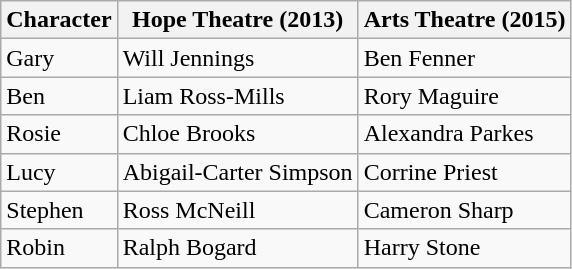<table class="wikitable">
<tr>
<th>Character</th>
<th>Hope Theatre (2013)</th>
<th>Arts Theatre (2015)</th>
</tr>
<tr>
<td>Gary</td>
<td>Will Jennings</td>
<td>Ben Fenner</td>
</tr>
<tr>
<td>Ben</td>
<td>Liam Ross-Mills</td>
<td>Rory Maguire</td>
</tr>
<tr>
<td>Rosie</td>
<td>Chloe Brooks</td>
<td>Alexandra Parkes</td>
</tr>
<tr>
<td>Lucy</td>
<td>Abigail-Carter Simpson</td>
<td>Corrine Priest</td>
</tr>
<tr>
<td>Stephen</td>
<td>Ross McNeill</td>
<td>Cameron Sharp</td>
</tr>
<tr>
<td>Robin</td>
<td>Ralph Bogard</td>
<td>Harry Stone</td>
</tr>
</table>
